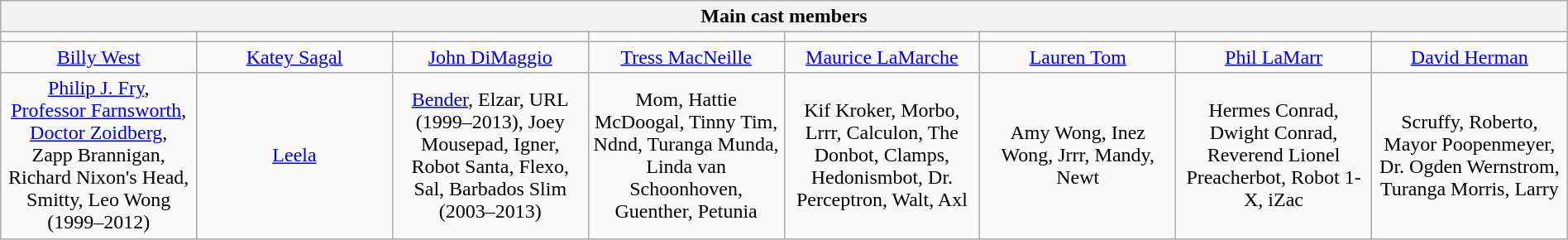<table class="wikitable" style="width:100%; text-align:center;">
<tr>
<th colspan=9>Main cast members</th>
</tr>
<tr>
<td align=center></td>
<td align=center></td>
<td align=center></td>
<td align=center></td>
<td align=center></td>
<td align=center></td>
<td align=center></td>
<td align=center></td>
</tr>
<tr>
<td style="width:12.5%;"><a href='#'>Billy West</a></td>
<td style="width:12.5%;"><a href='#'>Katey Sagal</a></td>
<td style="width:12.5%;"><a href='#'>John DiMaggio</a></td>
<td style="width:12.5%;"><a href='#'>Tress MacNeille</a></td>
<td style="width:12.5%;"><a href='#'>Maurice LaMarche</a></td>
<td style="width:12.5%;"><a href='#'>Lauren Tom</a></td>
<td style="width:12.5%;"><a href='#'>Phil LaMarr</a></td>
<td style="width:12.5%;"><a href='#'>David Herman</a></td>
</tr>
<tr>
<td style="width:12.5%;"><a href='#'>Philip J. Fry</a>,<br><a href='#'>Professor Farnsworth</a>,<br><a href='#'>Doctor Zoidberg</a>,<br>Zapp Brannigan, Richard Nixon's Head, Smitty, Leo Wong (1999–2012)</td>
<td style="width:12.5%;"><a href='#'>Leela</a></td>
<td style="width:12.5%;"><a href='#'>Bender</a>, Elzar, URL (1999–2013), Joey Mousepad, Igner, Robot Santa, Flexo, Sal, Barbados Slim (2003–2013)</td>
<td style="width:12.5%;">Mom, Hattie McDoogal, Tinny Tim, Ndnd, Turanga Munda, Linda van Schoonhoven, Guenther, Petunia</td>
<td style="width:12.5%;">Kif Kroker, Morbo, Lrrr, Calculon, The Donbot, Clamps, Hedonismbot, Dr. Perceptron, Walt, Axl</td>
<td style="width:12.5%;">Amy Wong, Inez Wong, Jrrr, Mandy, Newt</td>
<td style="width:12.5%;">Hermes Conrad, Dwight Conrad, Reverend Lionel Preacherbot, Robot 1-X, iZac</td>
<td style="width:12.5%;">Scruffy, Roberto, Mayor Poopenmeyer, Dr. Ogden Wernstrom, Turanga Morris, Larry</td>
</tr>
</table>
